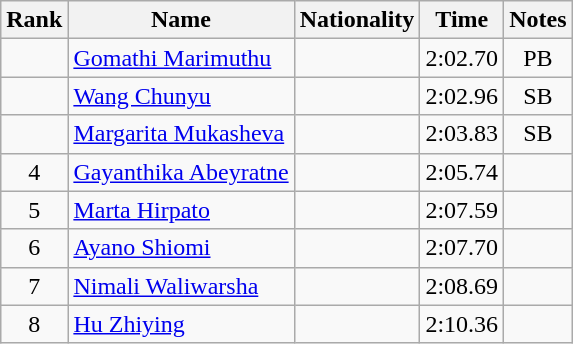<table class="wikitable sortable" style="text-align:center">
<tr>
<th>Rank</th>
<th>Name</th>
<th>Nationality</th>
<th>Time</th>
<th>Notes</th>
</tr>
<tr>
<td></td>
<td align=left><a href='#'>Gomathi Marimuthu</a></td>
<td align=left></td>
<td>2:02.70</td>
<td>PB</td>
</tr>
<tr>
<td></td>
<td align=left><a href='#'>Wang Chunyu</a></td>
<td align=left></td>
<td>2:02.96</td>
<td>SB</td>
</tr>
<tr>
<td></td>
<td align=left><a href='#'>Margarita Mukasheva</a></td>
<td align=left></td>
<td>2:03.83</td>
<td>SB</td>
</tr>
<tr>
<td>4</td>
<td align=left><a href='#'>Gayanthika Abeyratne</a></td>
<td align=left></td>
<td>2:05.74</td>
<td></td>
</tr>
<tr>
<td>5</td>
<td align=left><a href='#'>Marta Hirpato</a></td>
<td align=left></td>
<td>2:07.59</td>
<td></td>
</tr>
<tr>
<td>6</td>
<td align=left><a href='#'>Ayano Shiomi</a></td>
<td align=left></td>
<td>2:07.70</td>
<td></td>
</tr>
<tr>
<td>7</td>
<td align=left><a href='#'>Nimali Waliwarsha</a></td>
<td align=left></td>
<td>2:08.69</td>
<td></td>
</tr>
<tr>
<td>8</td>
<td align=left><a href='#'>Hu Zhiying</a></td>
<td align=left></td>
<td>2:10.36</td>
<td></td>
</tr>
</table>
